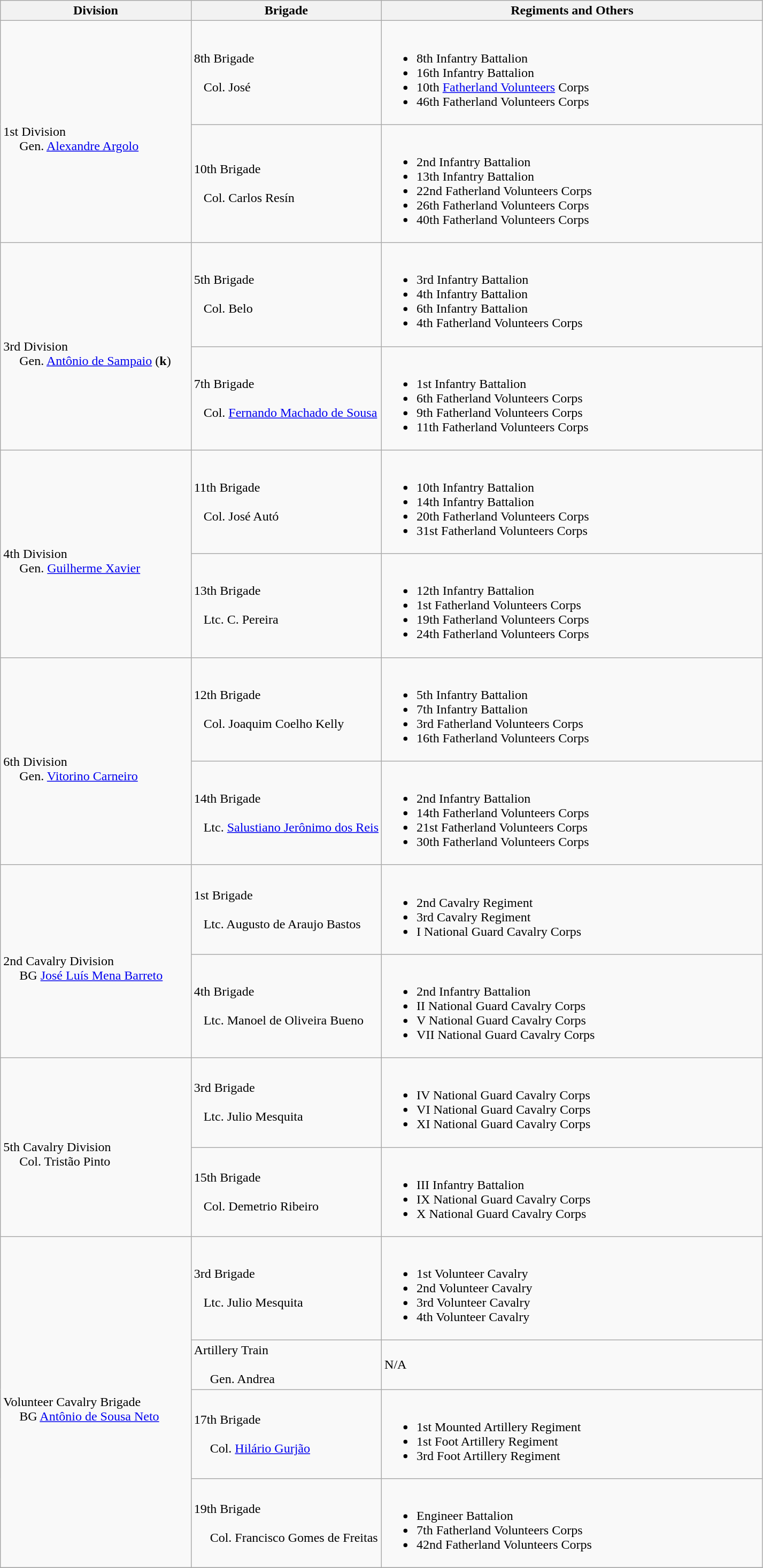<table class="wikitable">
<tr>
<th width="25%">Division</th>
<th width="25%">Brigade</th>
<th>Regiments and Others</th>
</tr>
<tr>
<td rowspan="2"><br>1st Division
<br>    
Gen. <a href='#'>Alexandre Argolo</a></td>
<td>8th Brigade<br><br>  
Col. José</td>
<td><br><ul><li>8th Infantry Battalion</li><li>16th Infantry Battalion</li><li>10th <a href='#'>Fatherland Volunteers</a> Corps</li><li>46th Fatherland Volunteers Corps</li></ul></td>
</tr>
<tr>
<td>10th Brigade<br><br>  
Col. Carlos Resín</td>
<td><br><ul><li>2nd Infantry Battalion</li><li>13th Infantry Battalion</li><li>22nd Fatherland Volunteers Corps</li><li>26th Fatherland Volunteers Corps</li><li>40th Fatherland Volunteers Corps</li></ul></td>
</tr>
<tr>
<td rowspan="2"><br>3rd Division
<br>    
Gen. <a href='#'>Antônio de Sampaio</a> (<strong>k</strong>)</td>
<td>5th Brigade<br><br>  
Col. Belo</td>
<td><br><ul><li>3rd Infantry Battalion</li><li>4th Infantry Battalion</li><li>6th Infantry Battalion</li><li>4th Fatherland Volunteers Corps</li></ul></td>
</tr>
<tr>
<td>7th Brigade<br><br>  
Col. <a href='#'>Fernando Machado de Sousa</a></td>
<td><br><ul><li>1st Infantry Battalion</li><li>6th Fatherland Volunteers Corps</li><li>9th Fatherland Volunteers Corps</li><li>11th Fatherland Volunteers Corps</li></ul></td>
</tr>
<tr>
<td rowspan="2"><br>4th Division
<br>    
Gen. <a href='#'>Guilherme Xavier</a></td>
<td>11th Brigade<br><br>  
Col. José Autó</td>
<td><br><ul><li>10th Infantry Battalion</li><li>14th Infantry Battalion</li><li>20th Fatherland Volunteers Corps</li><li>31st Fatherland Volunteers Corps</li></ul></td>
</tr>
<tr>
<td>13th Brigade<br><br>  
Ltc. C. Pereira</td>
<td><br><ul><li>12th Infantry Battalion</li><li>1st Fatherland Volunteers Corps</li><li>19th Fatherland Volunteers Corps</li><li>24th Fatherland Volunteers Corps</li></ul></td>
</tr>
<tr>
<td rowspan="2"><br>6th Division
<br>    
Gen. <a href='#'>Vitorino Carneiro</a></td>
<td>12th Brigade<br><br>  
Col. Joaquim Coelho Kelly</td>
<td><br><ul><li>5th Infantry Battalion</li><li>7th Infantry Battalion</li><li>3rd Fatherland Volunteers Corps</li><li>16th Fatherland Volunteers Corps</li></ul></td>
</tr>
<tr>
<td>14th Brigade<br><br>  
Ltc. <a href='#'>Salustiano Jerônimo dos Reis</a></td>
<td><br><ul><li>2nd Infantry Battalion</li><li>14th Fatherland Volunteers Corps</li><li>21st Fatherland Volunteers Corps</li><li>30th Fatherland Volunteers Corps</li></ul></td>
</tr>
<tr>
<td rowspan="2"><br>2nd Cavalry Division
<br>    
BG <a href='#'>José Luís Mena Barreto</a></td>
<td>1st Brigade<br><br>  
Ltc. Augusto de Araujo Bastos</td>
<td><br><ul><li>2nd Cavalry Regiment</li><li>3rd Cavalry Regiment</li><li>I National Guard Cavalry Corps</li></ul></td>
</tr>
<tr>
<td>4th Brigade<br><br>  
Ltc. Manoel de Oliveira Bueno</td>
<td><br><ul><li>2nd Infantry Battalion</li><li>II National Guard Cavalry Corps</li><li>V National Guard Cavalry Corps</li><li>VII National Guard Cavalry Corps</li></ul></td>
</tr>
<tr>
<td rowspan="2"><br>5th Cavalry Division
<br>    
Col. Tristão Pinto</td>
<td>3rd Brigade<br><br>  
Ltc. Julio Mesquita</td>
<td><br><ul><li>IV National Guard Cavalry Corps</li><li>VI National Guard Cavalry Corps</li><li>XI National Guard Cavalry Corps</li></ul></td>
</tr>
<tr>
<td>15th Brigade<br><br>  
Col. Demetrio Ribeiro</td>
<td><br><ul><li>III Infantry Battalion</li><li>IX National Guard Cavalry Corps</li><li>X National Guard Cavalry Corps</li></ul></td>
</tr>
<tr>
<td rowspan="4"><br>Volunteer Cavalry Brigade
<br>    
BG <a href='#'>Antônio de Sousa Neto</a></td>
<td>3rd Brigade<br><br>  
Ltc. Julio Mesquita</td>
<td><br><ul><li>1st Volunteer Cavalry</li><li>2nd Volunteer Cavalry</li><li>3rd Volunteer Cavalry</li><li>4th Volunteer Cavalry</li></ul></td>
</tr>
<tr>
<td>Artillery Train<br><br>    
Gen. Andrea</td>
<td>N/A</td>
</tr>
<tr>
<td>17th Brigade<br><br>    
Col. <a href='#'>Hilário Gurjão</a></td>
<td><br><ul><li>1st Mounted Artillery Regiment</li><li>1st Foot Artillery Regiment</li><li>3rd Foot Artillery Regiment</li></ul></td>
</tr>
<tr>
<td>19th Brigade<br><br>    
Col. Francisco Gomes de Freitas</td>
<td><br><ul><li>Engineer Battalion</li><li>7th Fatherland Volunteers Corps</li><li>42nd Fatherland Volunteers Corps</li></ul></td>
</tr>
<tr>
</tr>
</table>
